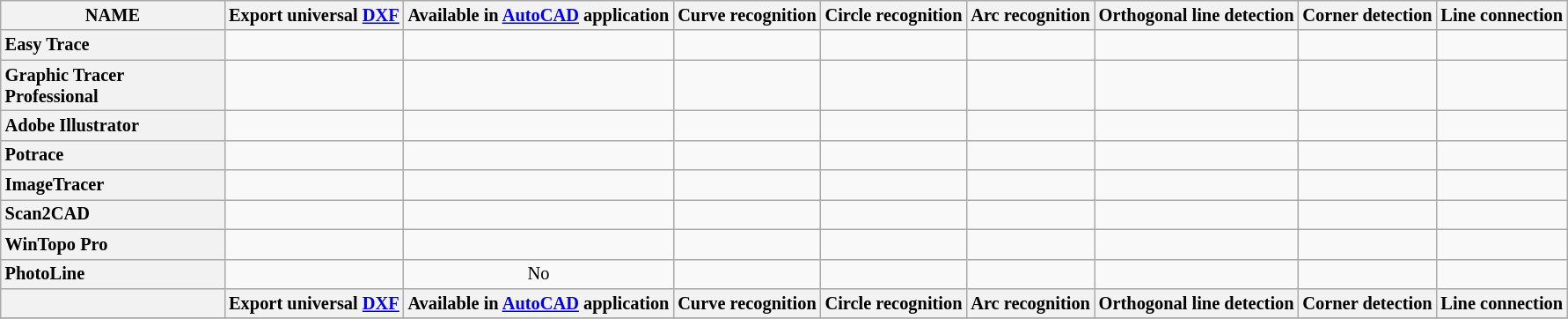<table class="sortable wikitable" style="font-size: 85%; text-align: center; width: auto">
<tr>
<th style="width:12em"><strong>NAME</strong></th>
<th>Export universal <a href='#'>DXF</a></th>
<th>Available in <a href='#'>AutoCAD</a> application</th>
<th>Curve recognition</th>
<th>Circle recognition</th>
<th>Arc recognition</th>
<th>Orthogonal line detection</th>
<th>Corner detection</th>
<th>Line connection</th>
</tr>
<tr>
<th style="text-align:left">Easy Trace</th>
<td></td>
<td></td>
<td></td>
<td></td>
<td></td>
<td></td>
<td></td>
<td></td>
</tr>
<tr>
<th style="text-align:left">Graphic Tracer Professional</th>
<td></td>
<td></td>
<td></td>
<td></td>
<td></td>
<td></td>
<td></td>
<td></td>
</tr>
<tr>
<th style="text-align:left">Adobe Illustrator</th>
<td></td>
<td></td>
<td></td>
<td></td>
<td></td>
<td></td>
<td></td>
<td></td>
</tr>
<tr>
<th style="text-align:left">Potrace</th>
<td></td>
<td></td>
<td></td>
<td></td>
<td></td>
<td></td>
<td></td>
<td></td>
</tr>
<tr>
<th style="text-align:left">ImageTracer</th>
<td></td>
<td></td>
<td></td>
<td></td>
<td></td>
<td></td>
<td></td>
<td></td>
</tr>
<tr>
<th style="text-align:left">Scan2CAD</th>
<td></td>
<td></td>
<td></td>
<td></td>
<td></td>
<td></td>
<td></td>
<td></td>
</tr>
<tr>
<th style="text-align:left">WinTopo Pro</th>
<td></td>
<td></td>
<td></td>
<td></td>
<td></td>
<td></td>
<td></td>
<td></td>
</tr>
<tr>
<th style="text-align:left">PhotoLine</th>
<td></td>
<td>No</td>
<td></td>
<td></td>
<td></td>
<td></td>
<td></td>
<td></td>
</tr>
<tr class="sortbottom">
<th></th>
<th>Export universal <a href='#'>DXF</a></th>
<th>Available in <a href='#'>AutoCAD</a> application</th>
<th>Curve recognition</th>
<th>Circle recognition</th>
<th>Arc recognition</th>
<th>Orthogonal line detection</th>
<th>Corner detection</th>
<th>Line connection</th>
</tr>
<tr>
</tr>
</table>
